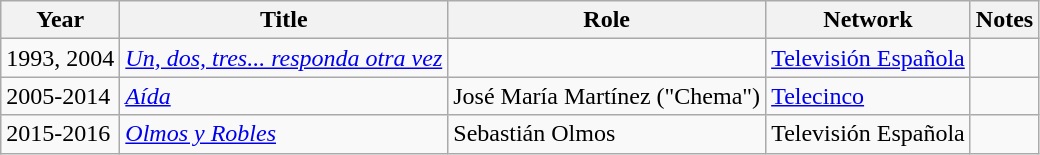<table class="wikitable sortable">
<tr>
<th>Year</th>
<th>Title</th>
<th>Role</th>
<th>Network</th>
<th class="unsortable">Notes</th>
</tr>
<tr>
<td>1993, 2004</td>
<td><em><a href='#'>Un, dos, tres... responda otra vez</a></em></td>
<td></td>
<td><a href='#'>Televisión Española</a></td>
<td></td>
</tr>
<tr>
<td>2005-2014</td>
<td><em><a href='#'>Aída</a></em></td>
<td>José María Martínez ("Chema")</td>
<td><a href='#'>Telecinco</a></td>
<td></td>
</tr>
<tr>
<td>2015-2016</td>
<td><em><a href='#'>Olmos y Robles</a></em></td>
<td>Sebastián Olmos</td>
<td>Televisión Española</td>
<td></td>
</tr>
</table>
